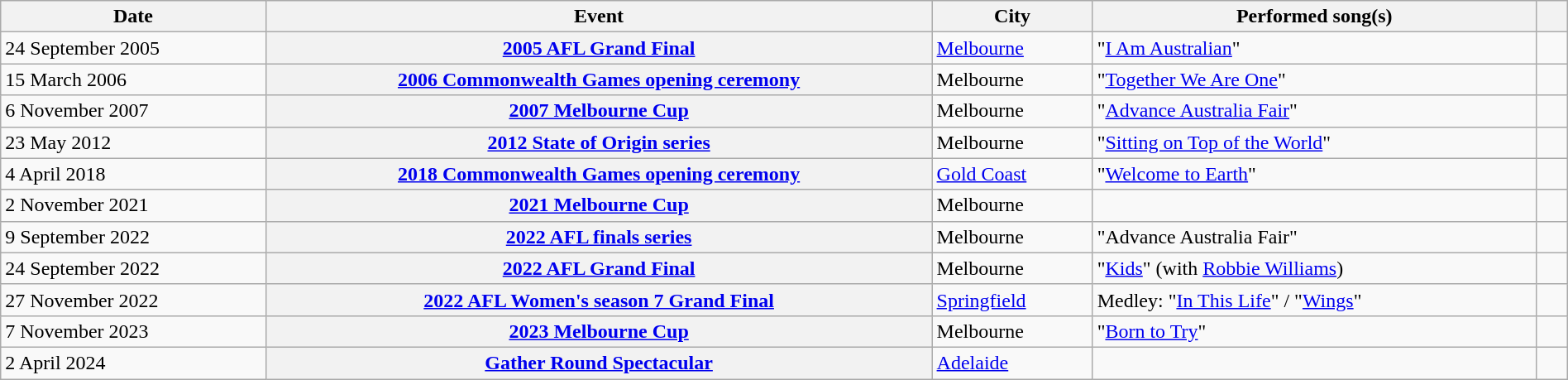<table class="wikitable sortable plainrowheaders" style="text-align:left;" width=100%>
<tr>
<th scope="col">Date</th>
<th scope="col" >Event</th>
<th scope="col" >City</th>
<th scope="col">Performed song(s)</th>
<th scope="col" width=2% class="unsortable"></th>
</tr>
<tr>
<td>24 September 2005</td>
<th scope="row"><a href='#'>2005 AFL Grand Final</a></th>
<td><a href='#'>Melbourne</a></td>
<td>"<a href='#'>I Am Australian</a>"</td>
<td align=center></td>
</tr>
<tr>
<td>15 March 2006</td>
<th scope="row"><a href='#'>2006 Commonwealth Games opening ceremony</a></th>
<td>Melbourne</td>
<td>"<a href='#'>Together We Are One</a>"</td>
<td align=center></td>
</tr>
<tr>
<td>6 November 2007</td>
<th scope="row"><a href='#'>2007 Melbourne Cup</a></th>
<td>Melbourne</td>
<td>"<a href='#'>Advance Australia Fair</a>"</td>
<td align=center></td>
</tr>
<tr>
<td>23 May 2012</td>
<th scope="row"><a href='#'>2012 State of Origin series</a></th>
<td>Melbourne</td>
<td>"<a href='#'>Sitting on Top of the World</a>"</td>
<td align=center></td>
</tr>
<tr>
<td>4 April 2018</td>
<th scope="row"><a href='#'>2018 Commonwealth Games opening ceremony</a></th>
<td><a href='#'>Gold Coast</a></td>
<td>"<a href='#'>Welcome to Earth</a>"</td>
<td align=center></td>
</tr>
<tr>
<td>2 November 2021</td>
<th scope="row"><a href='#'>2021 Melbourne Cup</a></th>
<td>Melbourne</td>
<td></td>
<td align=center></td>
</tr>
<tr>
<td>9 September 2022</td>
<th scope="row"><a href='#'>2022 AFL finals series</a></th>
<td>Melbourne</td>
<td>"Advance Australia Fair"</td>
<td align=center></td>
</tr>
<tr>
<td>24 September 2022</td>
<th scope="row"><a href='#'>2022 AFL Grand Final</a></th>
<td>Melbourne</td>
<td>"<a href='#'>Kids</a>" (with <a href='#'>Robbie Williams</a>)</td>
<td align=center></td>
</tr>
<tr>
<td>27 November 2022</td>
<th scope="row"><a href='#'>2022 AFL Women's season 7 Grand Final</a></th>
<td><a href='#'>Springfield</a></td>
<td>Medley: "<a href='#'>In This Life</a>" / "<a href='#'>Wings</a>"</td>
<td align=center></td>
</tr>
<tr>
<td>7 November 2023</td>
<th scope="row"><a href='#'>2023 Melbourne Cup</a></th>
<td>Melbourne</td>
<td>"<a href='#'>Born to Try</a>"</td>
<td align=center></td>
</tr>
<tr>
<td>2 April 2024</td>
<th scope="row"><a href='#'>Gather Round Spectacular</a></th>
<td><a href='#'>Adelaide</a></td>
<td></td>
<td align=center></td>
</tr>
</table>
